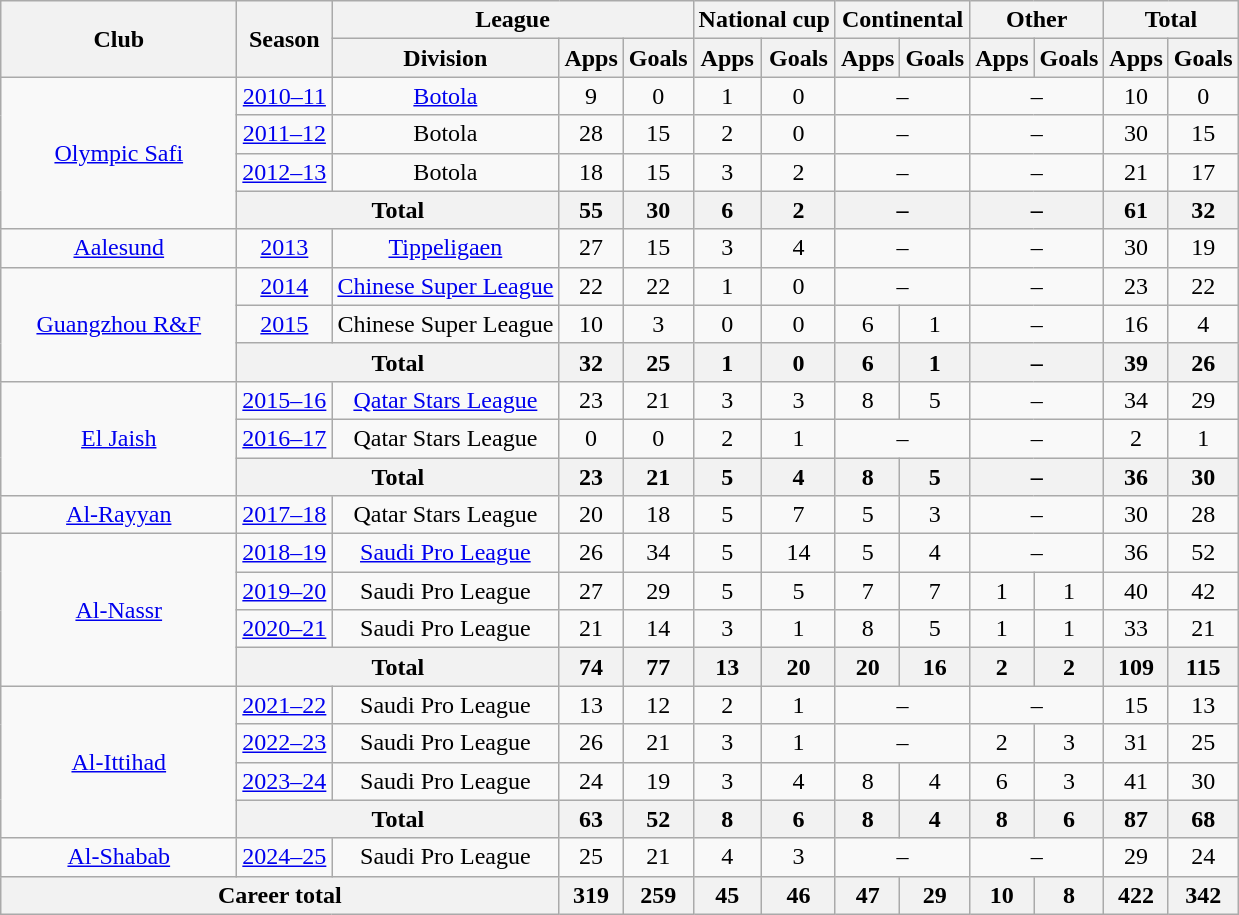<table class="wikitable" style="text-align:center">
<tr>
<th rowspan="2" width="150">Club</th>
<th rowspan="2">Season</th>
<th colspan="3">League</th>
<th colspan="2">National cup</th>
<th colspan="2">Continental</th>
<th colspan="2">Other</th>
<th colspan="2">Total</th>
</tr>
<tr>
<th>Division</th>
<th>Apps</th>
<th>Goals</th>
<th>Apps</th>
<th>Goals</th>
<th>Apps</th>
<th>Goals</th>
<th>Apps</th>
<th>Goals</th>
<th>Apps</th>
<th>Goals</th>
</tr>
<tr>
<td rowspan="4"><a href='#'>Olympic Safi</a></td>
<td><a href='#'>2010–11</a></td>
<td><a href='#'>Botola</a></td>
<td>9</td>
<td>0</td>
<td>1</td>
<td>0</td>
<td colspan="2">–</td>
<td colspan="2">–</td>
<td>10</td>
<td>0</td>
</tr>
<tr>
<td><a href='#'>2011–12</a></td>
<td>Botola</td>
<td>28</td>
<td>15</td>
<td>2</td>
<td>0</td>
<td colspan="2">–</td>
<td colspan="2">–</td>
<td>30</td>
<td>15</td>
</tr>
<tr>
<td><a href='#'>2012–13</a></td>
<td>Botola</td>
<td>18</td>
<td>15</td>
<td>3</td>
<td>2</td>
<td colspan="2">–</td>
<td colspan="2">–</td>
<td>21</td>
<td>17</td>
</tr>
<tr>
<th colspan="2">Total</th>
<th>55</th>
<th>30</th>
<th>6</th>
<th>2</th>
<th colspan="2">–</th>
<th colspan="2">–</th>
<th>61</th>
<th>32</th>
</tr>
<tr>
<td><a href='#'>Aalesund</a></td>
<td><a href='#'>2013</a></td>
<td><a href='#'>Tippeligaen</a></td>
<td>27</td>
<td>15</td>
<td>3</td>
<td>4</td>
<td colspan="2">–</td>
<td colspan="2">–</td>
<td>30</td>
<td>19</td>
</tr>
<tr>
<td rowspan="3"><a href='#'>Guangzhou R&F</a></td>
<td><a href='#'>2014</a></td>
<td><a href='#'>Chinese Super League</a></td>
<td>22</td>
<td>22</td>
<td>1</td>
<td>0</td>
<td colspan="2">–</td>
<td colspan="2">–</td>
<td>23</td>
<td>22</td>
</tr>
<tr>
<td><a href='#'>2015</a></td>
<td>Chinese Super League</td>
<td>10</td>
<td>3</td>
<td>0</td>
<td>0</td>
<td>6</td>
<td>1</td>
<td colspan="2">–</td>
<td>16</td>
<td>4</td>
</tr>
<tr>
<th colspan="2">Total</th>
<th>32</th>
<th>25</th>
<th>1</th>
<th>0</th>
<th>6</th>
<th>1</th>
<th colspan="2">–</th>
<th>39</th>
<th>26</th>
</tr>
<tr>
<td rowspan="3"><a href='#'>El Jaish</a></td>
<td><a href='#'>2015–16</a></td>
<td><a href='#'>Qatar Stars League</a></td>
<td>23</td>
<td>21</td>
<td>3</td>
<td>3</td>
<td>8</td>
<td>5</td>
<td colspan="2">–</td>
<td>34</td>
<td>29</td>
</tr>
<tr>
<td><a href='#'>2016–17</a></td>
<td>Qatar Stars League</td>
<td>0</td>
<td>0</td>
<td>2</td>
<td>1</td>
<td colspan="2">–</td>
<td colspan="2">–</td>
<td>2</td>
<td>1</td>
</tr>
<tr>
<th colspan="2">Total</th>
<th>23</th>
<th>21</th>
<th>5</th>
<th>4</th>
<th>8</th>
<th>5</th>
<th colspan="2">–</th>
<th>36</th>
<th>30</th>
</tr>
<tr>
<td><a href='#'>Al-Rayyan</a></td>
<td><a href='#'>2017–18</a></td>
<td>Qatar Stars League</td>
<td>20</td>
<td>18</td>
<td>5</td>
<td>7</td>
<td>5</td>
<td>3</td>
<td colspan="2">–</td>
<td>30</td>
<td>28</td>
</tr>
<tr>
<td rowspan="4"><a href='#'>Al-Nassr</a></td>
<td><a href='#'>2018–19</a></td>
<td><a href='#'>Saudi Pro League</a></td>
<td>26</td>
<td>34</td>
<td>5</td>
<td>14</td>
<td>5</td>
<td>4</td>
<td colspan="2">–</td>
<td>36</td>
<td>52</td>
</tr>
<tr>
<td><a href='#'>2019–20</a></td>
<td>Saudi Pro League</td>
<td>27</td>
<td>29</td>
<td>5</td>
<td>5</td>
<td>7</td>
<td>7</td>
<td>1</td>
<td>1</td>
<td>40</td>
<td>42</td>
</tr>
<tr>
<td><a href='#'>2020–21</a></td>
<td>Saudi Pro League</td>
<td>21</td>
<td>14</td>
<td>3</td>
<td>1</td>
<td>8</td>
<td>5</td>
<td>1</td>
<td>1</td>
<td>33</td>
<td>21</td>
</tr>
<tr>
<th colspan="2">Total</th>
<th>74</th>
<th>77</th>
<th>13</th>
<th>20</th>
<th>20</th>
<th>16</th>
<th>2</th>
<th>2</th>
<th>109</th>
<th>115</th>
</tr>
<tr>
<td rowspan="4"><a href='#'>Al-Ittihad</a></td>
<td><a href='#'>2021–22</a></td>
<td>Saudi Pro League</td>
<td>13</td>
<td>12</td>
<td>2</td>
<td>1</td>
<td colspan="2">–</td>
<td colspan="2">–</td>
<td>15</td>
<td>13</td>
</tr>
<tr>
<td><a href='#'>2022–23</a></td>
<td>Saudi Pro League</td>
<td>26</td>
<td>21</td>
<td>3</td>
<td>1</td>
<td colspan="2">–</td>
<td>2</td>
<td>3</td>
<td>31</td>
<td>25</td>
</tr>
<tr>
<td><a href='#'>2023–24</a></td>
<td>Saudi Pro League</td>
<td>24</td>
<td>19</td>
<td>3</td>
<td>4</td>
<td>8</td>
<td>4</td>
<td>6</td>
<td>3</td>
<td>41</td>
<td>30</td>
</tr>
<tr>
<th colspan="2">Total</th>
<th>63</th>
<th>52</th>
<th>8</th>
<th>6</th>
<th>8</th>
<th>4</th>
<th>8</th>
<th>6</th>
<th>87</th>
<th>68</th>
</tr>
<tr>
<td><a href='#'>Al-Shabab</a></td>
<td><a href='#'>2024–25</a></td>
<td>Saudi Pro League</td>
<td>25</td>
<td>21</td>
<td>4</td>
<td>3</td>
<td colspan="2">–</td>
<td colspan="2">–</td>
<td>29</td>
<td>24</td>
</tr>
<tr>
<th colspan="3">Career total</th>
<th>319</th>
<th>259</th>
<th>45</th>
<th>46</th>
<th>47</th>
<th>29</th>
<th>10</th>
<th>8</th>
<th>422</th>
<th>342</th>
</tr>
</table>
